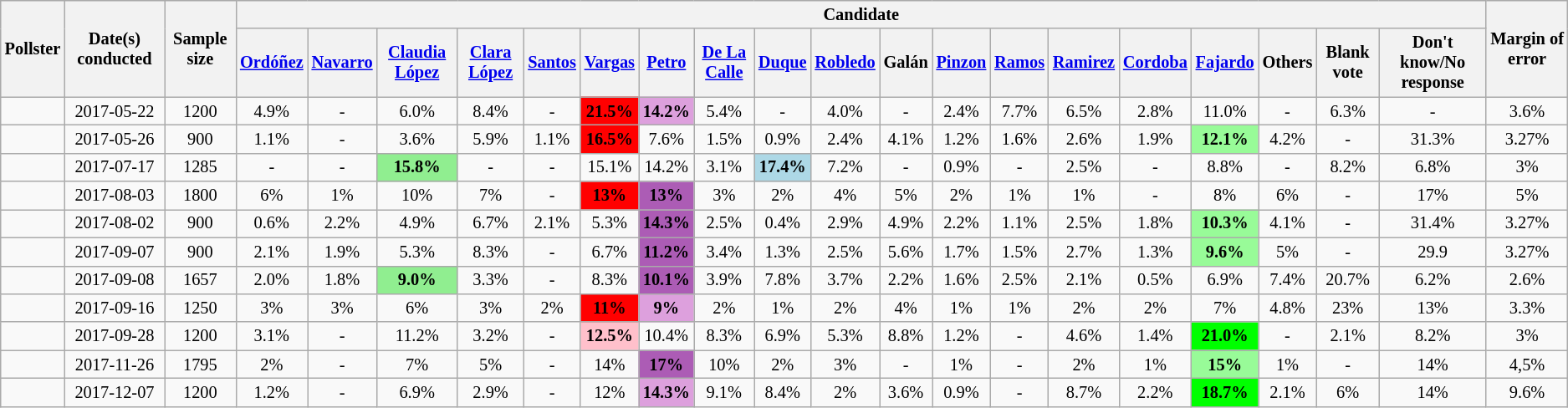<table class="wikitable" style="text-align:center;font-size:85%;line-height:5x">
<tr style="height:20px; background-color:#E9E9E9">
<th rowspan=2>Pollster</th>
<th rowspan=2>Date(s) conducted</th>
<th rowspan=2>Sample size</th>
<th colspan=19>Candidate</th>
<th rowspan=2>Margin of error</th>
</tr>
<tr>
<th class="unsortable"><a href='#'>Ordóñez</a></th>
<th class="unsortable"><a href='#'>Navarro</a></th>
<th class="unsortable"><a href='#'>Claudia López</a></th>
<th class="unsortable"><a href='#'>Clara López</a></th>
<th class="unsortable"><a href='#'>Santos</a></th>
<th class="unsortable"><a href='#'>Vargas</a></th>
<th class="unsortable"><a href='#'>Petro</a></th>
<th class="unsortable"><a href='#'>De La Calle</a></th>
<th class="unsortable"><a href='#'>Duque</a></th>
<th class="unsortable"><a href='#'>Robledo</a></th>
<th class="unsortable">Galán</th>
<th class="unsortable"><a href='#'>Pinzon</a></th>
<th class="unsortable"><a href='#'>Ramos</a></th>
<th class="unsortable"><a href='#'>Ramirez</a></th>
<th class="unsortable"><a href='#'>Cordoba</a></th>
<th class="unsortable"><a href='#'>Fajardo</a></th>
<th class="unsortable">Others</th>
<th class="unsortable">Blank vote</th>
<th class="unsortable">Don't know/No response</th>
</tr>
<tr>
<td></td>
<td>2017-05-22</td>
<td>1200</td>
<td>4.9%</td>
<td>-</td>
<td>6.0%</td>
<td>8.4%</td>
<td>-</td>
<td style="background:red;"><strong>21.5%</strong></td>
<td style="background:plum;"><strong>14.2%</strong></td>
<td>5.4%</td>
<td>-</td>
<td>4.0%</td>
<td>-</td>
<td>2.4%</td>
<td>7.7%</td>
<td>6.5%</td>
<td>2.8%</td>
<td>11.0%</td>
<td>-</td>
<td>6.3%</td>
<td>-</td>
<td>3.6%</td>
</tr>
<tr>
<td></td>
<td>2017-05-26</td>
<td>900</td>
<td>1.1%</td>
<td>-</td>
<td>3.6%</td>
<td>5.9%</td>
<td>1.1%</td>
<td style="background:red;"><strong>16.5%</strong></td>
<td>7.6%</td>
<td>1.5%</td>
<td>0.9%</td>
<td>2.4%</td>
<td>4.1%</td>
<td>1.2%</td>
<td>1.6%</td>
<td>2.6%</td>
<td>1.9%</td>
<td style="background:PaleGreen;"><strong>12.1%</strong></td>
<td>4.2%</td>
<td>-</td>
<td>31.3%</td>
<td>3.27%</td>
</tr>
<tr>
<td> </td>
<td>2017-07-17</td>
<td>1285</td>
<td>-</td>
<td>-</td>
<td style="background:Lightgreen;"><strong>15.8%</strong></td>
<td>-</td>
<td>-</td>
<td>15.1%</td>
<td>14.2%</td>
<td>3.1%</td>
<td style="background:LightBlue;"><strong>17.4%</strong></td>
<td>7.2%</td>
<td>-</td>
<td>0.9%</td>
<td>-</td>
<td>2.5%</td>
<td>-</td>
<td>8.8%</td>
<td>-</td>
<td>8.2%</td>
<td>6.8%</td>
<td>3%</td>
</tr>
<tr>
<td> </td>
<td>2017-08-03</td>
<td>1800</td>
<td>6%</td>
<td>1%</td>
<td>10%</td>
<td>7%</td>
<td>-</td>
<td style="background:red;"><strong>13%</strong></td>
<td style="background:#AC5CB5;"><strong>13%</strong></td>
<td>3%</td>
<td>2%</td>
<td>4%</td>
<td>5%</td>
<td>2%</td>
<td>1%</td>
<td>1%</td>
<td>-</td>
<td>8%</td>
<td>6%</td>
<td>-</td>
<td>17%</td>
<td>5%</td>
</tr>
<tr>
<td></td>
<td>2017-08-02</td>
<td>900</td>
<td>0.6%</td>
<td>2.2%</td>
<td>4.9%</td>
<td>6.7%</td>
<td>2.1%</td>
<td>5.3%</td>
<td style="background:#AC5CB5;"><strong>14.3%</strong></td>
<td>2.5%</td>
<td>0.4%</td>
<td>2.9%</td>
<td>4.9%</td>
<td>2.2%</td>
<td>1.1%</td>
<td>2.5%</td>
<td>1.8%</td>
<td style="background:PaleGreen;"><strong>10.3%</strong></td>
<td>4.1%</td>
<td>-</td>
<td>31.4%</td>
<td>3.27%</td>
</tr>
<tr>
<td></td>
<td>2017-09-07</td>
<td>900</td>
<td>2.1%</td>
<td>1.9%</td>
<td>5.3%</td>
<td>8.3%</td>
<td>-</td>
<td>6.7%</td>
<td style="background:#AC5CB5;"><strong>11.2%</strong></td>
<td>3.4%</td>
<td>1.3%</td>
<td>2.5%</td>
<td>5.6%</td>
<td>1.7%</td>
<td>1.5%</td>
<td>2.7%</td>
<td>1.3%</td>
<td style="background:PaleGreen;"><strong>9.6%</strong></td>
<td>5%</td>
<td>-</td>
<td>29.9</td>
<td>3.27%</td>
</tr>
<tr>
<td> </td>
<td>2017-09-08</td>
<td>1657</td>
<td>2.0%</td>
<td>1.8%</td>
<td style="background:Lightgreen;"><strong>9.0%</strong></td>
<td>3.3%</td>
<td>-</td>
<td>8.3%</td>
<td style="background:#AC5CB5;"><strong>10.1%</strong></td>
<td>3.9%</td>
<td>7.8%</td>
<td>3.7%</td>
<td>2.2%</td>
<td>1.6%</td>
<td>2.5%</td>
<td>2.1%</td>
<td>0.5%</td>
<td>6.9%</td>
<td>7.4%</td>
<td>20.7%</td>
<td>6.2%</td>
<td>2.6%</td>
</tr>
<tr>
<td></td>
<td>2017-09-16</td>
<td>1250</td>
<td>3%</td>
<td>3%</td>
<td>6%</td>
<td>3%</td>
<td>2%</td>
<td style="background:red;"><strong>11%</strong></td>
<td style="background:plum;"><strong>9%</strong></td>
<td>2%</td>
<td>1%</td>
<td>2%</td>
<td>4%</td>
<td>1%</td>
<td>1%</td>
<td>2%</td>
<td>2%</td>
<td>7%</td>
<td>4.8%</td>
<td>23%</td>
<td>13%</td>
<td>3.3%</td>
</tr>
<tr>
<td></td>
<td>2017-09-28</td>
<td>1200</td>
<td>3.1%</td>
<td>-</td>
<td>11.2%</td>
<td>3.2%</td>
<td>-</td>
<td style="background:pink;"><strong>12.5%</strong></td>
<td>10.4%</td>
<td>8.3%</td>
<td>6.9%</td>
<td>5.3%</td>
<td>8.8%</td>
<td>1.2%</td>
<td>-</td>
<td>4.6%</td>
<td>1.4%</td>
<td style="background:lime;"><strong>21.0%</strong></td>
<td>-</td>
<td>2.1%</td>
<td>8.2%</td>
<td>3%</td>
</tr>
<tr>
<td> </td>
<td>2017-11-26</td>
<td>1795</td>
<td>2%</td>
<td>-</td>
<td>7%</td>
<td>5%</td>
<td>-</td>
<td>14%</td>
<td style="background:#AC5CB5;"><strong>17%</strong></td>
<td>10%</td>
<td>2%</td>
<td>3%</td>
<td>-</td>
<td>1%</td>
<td>-</td>
<td>2%</td>
<td>1%</td>
<td style="background:PaleGreen;"><strong>15%</strong></td>
<td>1%</td>
<td>-</td>
<td>14%</td>
<td>4,5%</td>
</tr>
<tr>
<td></td>
<td>2017-12-07</td>
<td>1200</td>
<td>1.2%</td>
<td>-</td>
<td>6.9%</td>
<td>2.9%</td>
<td>-</td>
<td>12%</td>
<td style="background:plum;"><strong>14.3%</strong></td>
<td>9.1%</td>
<td>8.4%</td>
<td>2%</td>
<td>3.6%</td>
<td>0.9%</td>
<td>-</td>
<td>8.7%</td>
<td>2.2%</td>
<td style="background:lime;"><strong>18.7%</strong></td>
<td>2.1%</td>
<td>6%</td>
<td>14%</td>
<td>9.6%</td>
</tr>
</table>
